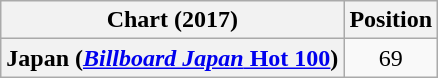<table class="wikitable sortable plainrowheaders" style="text-align:center">
<tr>
<th scope="col">Chart (2017)</th>
<th scope="col">Position</th>
</tr>
<tr>
<th scope="row">Japan (<a href='#'><em>Billboard Japan</em> Hot 100</a>)</th>
<td>69</td>
</tr>
</table>
